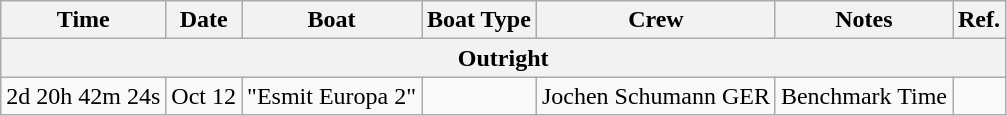<table class="wikitable sortable">
<tr>
<th>Time</th>
<th>Date</th>
<th>Boat</th>
<th>Boat Type</th>
<th>Crew</th>
<th>Notes</th>
<th>Ref.</th>
</tr>
<tr>
<th colspan=7>Outright</th>
</tr>
<tr>
<td>2d 20h 42m 24s</td>
<td>Oct 12</td>
<td>"Esmit Europa 2"</td>
<td></td>
<td>Jochen Schumann	GER</td>
<td>Benchmark Time</td>
<td></td>
</tr>
</table>
